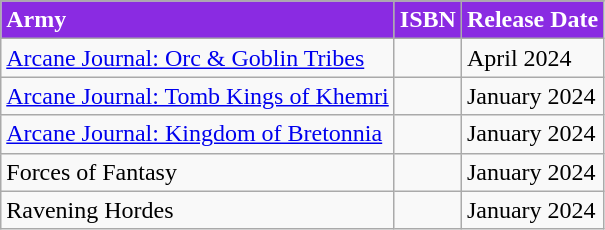<table class="wikitable">
<tr valign=center>
</tr>
<tr style="color:white; background:#8A2BE2;">
<td><strong>Army</strong></td>
<td><strong>ISBN</strong></td>
<td><strong>Release Date</strong></td>
</tr>
<tr>
<td><a href='#'>Arcane Journal: Orc & Goblin Tribes</a></td>
<td></td>
<td>April 2024</td>
</tr>
<tr>
<td><a href='#'>Arcane Journal: Tomb Kings of Khemri</a></td>
<td></td>
<td>January 2024</td>
</tr>
<tr>
<td><a href='#'>Arcane Journal: Kingdom of Bretonnia</a></td>
<td></td>
<td>January 2024</td>
</tr>
<tr>
<td>Forces of Fantasy</td>
<td></td>
<td>January 2024</td>
</tr>
<tr>
<td>Ravening Hordes</td>
<td></td>
<td>January 2024</td>
</tr>
</table>
